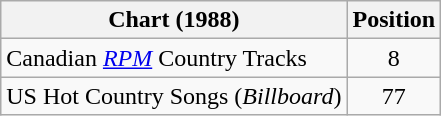<table class="wikitable">
<tr>
<th>Chart (1988)</th>
<th>Position</th>
</tr>
<tr>
<td align="left">Canadian <em><a href='#'>RPM</a></em> Country Tracks</td>
<td align="center">8</td>
</tr>
<tr>
<td>US Hot Country Songs (<em>Billboard</em>)</td>
<td align="center">77</td>
</tr>
</table>
